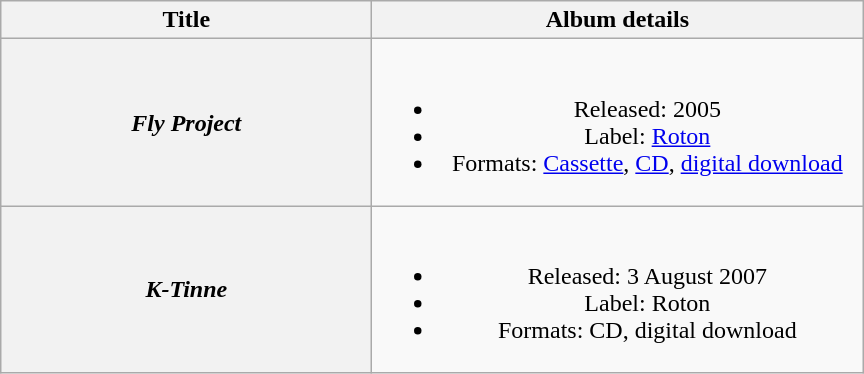<table class="wikitable plainrowheaders" style="text-align:center;">
<tr>
<th scope="col" rowspan="1" style="width:15em;">Title</th>
<th scope="col" rowspan="1" style="width:20em;">Album details</th>
</tr>
<tr>
<th scope="row"><em>Fly Project</em></th>
<td><br><ul><li>Released: 2005</li><li>Label: <a href='#'>Roton</a></li><li>Formats: <a href='#'>Cassette</a>, <a href='#'>CD</a>, <a href='#'>digital download</a></li></ul></td>
</tr>
<tr>
<th scope="row"><em>K-Tinne</em></th>
<td><br><ul><li>Released: 3 August 2007</li><li>Label: Roton</li><li>Formats: CD, digital download</li></ul></td>
</tr>
</table>
